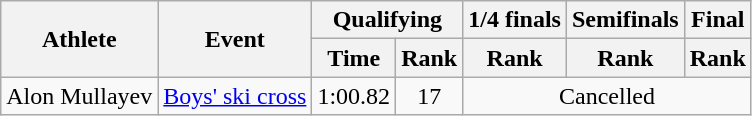<table class="wikitable">
<tr>
<th rowspan="2">Athlete</th>
<th rowspan="2">Event</th>
<th colspan="2">Qualifying</th>
<th colspan="1">1/4 finals</th>
<th colspan="1">Semifinals</th>
<th colspan="1">Final</th>
</tr>
<tr>
<th>Time</th>
<th>Rank</th>
<th>Rank</th>
<th>Rank</th>
<th>Rank</th>
</tr>
<tr>
<td>Alon Mullayev</td>
<td><a href='#'>Boys' ski cross</a></td>
<td align="center">1:00.82</td>
<td align="center">17</td>
<td align="center" colspan=3>Cancelled</td>
</tr>
</table>
